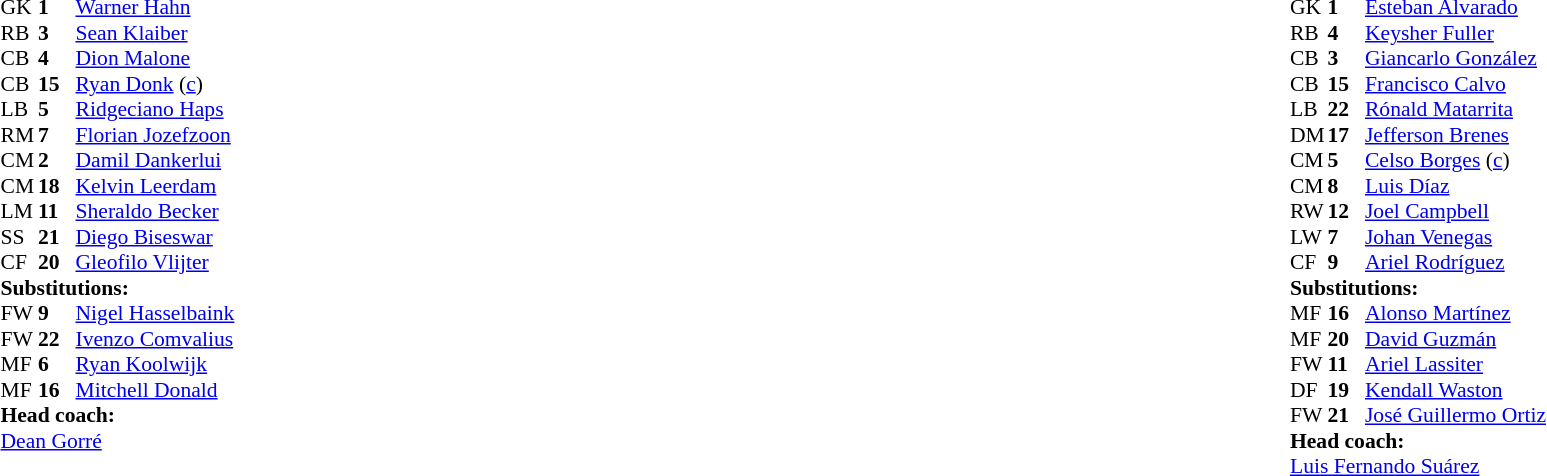<table width="100%">
<tr>
<td valign="top" width="40%"><br><table style="font-size:90%" cellspacing="0" cellpadding="0">
<tr>
<th width=25></th>
<th width=25></th>
</tr>
<tr>
<td>GK</td>
<td><strong>1</strong></td>
<td><a href='#'>Warner Hahn</a></td>
</tr>
<tr>
<td>RB</td>
<td><strong>3</strong></td>
<td><a href='#'>Sean Klaiber</a></td>
<td></td>
<td></td>
</tr>
<tr>
<td>CB</td>
<td><strong>4</strong></td>
<td><a href='#'>Dion Malone</a></td>
</tr>
<tr>
<td>CB</td>
<td><strong>15</strong></td>
<td><a href='#'>Ryan Donk</a> (<a href='#'>c</a>)</td>
<td></td>
</tr>
<tr>
<td>LB</td>
<td><strong>5</strong></td>
<td><a href='#'>Ridgeciano Haps</a></td>
<td></td>
</tr>
<tr>
<td>RM</td>
<td><strong>7</strong></td>
<td><a href='#'>Florian Jozefzoon</a></td>
<td></td>
<td></td>
</tr>
<tr>
<td>CM</td>
<td><strong>2</strong></td>
<td><a href='#'>Damil Dankerlui</a></td>
<td></td>
<td></td>
</tr>
<tr>
<td>CM</td>
<td><strong>18</strong></td>
<td><a href='#'>Kelvin Leerdam</a></td>
</tr>
<tr>
<td>LM</td>
<td><strong>11</strong></td>
<td><a href='#'>Sheraldo Becker</a></td>
<td></td>
<td></td>
</tr>
<tr>
<td>SS</td>
<td><strong>21</strong></td>
<td><a href='#'>Diego Biseswar</a></td>
</tr>
<tr>
<td>CF</td>
<td><strong>20</strong></td>
<td><a href='#'>Gleofilo Vlijter</a></td>
</tr>
<tr>
<td colspan=3><strong>Substitutions:</strong></td>
</tr>
<tr>
<td>FW</td>
<td><strong>9</strong></td>
<td><a href='#'>Nigel Hasselbaink</a></td>
<td></td>
<td></td>
</tr>
<tr>
<td>FW</td>
<td><strong>22</strong></td>
<td><a href='#'>Ivenzo Comvalius</a></td>
<td></td>
<td></td>
</tr>
<tr>
<td>MF</td>
<td><strong>6</strong></td>
<td><a href='#'>Ryan Koolwijk</a></td>
<td></td>
<td></td>
</tr>
<tr>
<td>MF</td>
<td><strong>16</strong></td>
<td><a href='#'>Mitchell Donald</a></td>
<td></td>
<td></td>
</tr>
<tr>
<td colspan=3><strong>Head coach:</strong></td>
</tr>
<tr>
<td colspan=3><a href='#'>Dean Gorré</a></td>
</tr>
</table>
</td>
<td valign="top"></td>
<td valign="top" width="50%"><br><table style="font-size:90%; margin:auto" cellspacing="0" cellpadding="0">
<tr>
<th width=25></th>
<th width=25></th>
</tr>
<tr>
<td>GK</td>
<td><strong>1</strong></td>
<td><a href='#'>Esteban Alvarado</a></td>
<td></td>
</tr>
<tr>
<td>RB</td>
<td><strong>4</strong></td>
<td><a href='#'>Keysher Fuller</a></td>
</tr>
<tr>
<td>CB</td>
<td><strong>3</strong></td>
<td><a href='#'>Giancarlo González</a></td>
</tr>
<tr>
<td>CB</td>
<td><strong>15</strong></td>
<td><a href='#'>Francisco Calvo</a></td>
<td></td>
</tr>
<tr>
<td>LB</td>
<td><strong>22</strong></td>
<td><a href='#'>Rónald Matarrita</a></td>
</tr>
<tr>
<td>DM</td>
<td><strong>17</strong></td>
<td><a href='#'>Jefferson Brenes</a></td>
<td></td>
<td></td>
</tr>
<tr>
<td>CM</td>
<td><strong>5</strong></td>
<td><a href='#'>Celso Borges</a> (<a href='#'>c</a>)</td>
</tr>
<tr>
<td>CM</td>
<td><strong>8</strong></td>
<td><a href='#'>Luis Díaz</a></td>
<td></td>
<td></td>
</tr>
<tr>
<td>RW</td>
<td><strong>12</strong></td>
<td><a href='#'>Joel Campbell</a></td>
<td></td>
<td></td>
</tr>
<tr>
<td>LW</td>
<td><strong>7</strong></td>
<td><a href='#'>Johan Venegas</a></td>
<td></td>
<td></td>
</tr>
<tr>
<td>CF</td>
<td><strong>9</strong></td>
<td><a href='#'>Ariel Rodríguez</a></td>
<td></td>
<td></td>
</tr>
<tr>
<td colspan=3><strong>Substitutions:</strong></td>
</tr>
<tr>
<td>MF</td>
<td><strong>16</strong></td>
<td><a href='#'>Alonso Martínez</a></td>
<td></td>
<td></td>
</tr>
<tr>
<td>MF</td>
<td><strong>20</strong></td>
<td><a href='#'>David Guzmán</a></td>
<td></td>
<td></td>
</tr>
<tr>
<td>FW</td>
<td><strong>11</strong></td>
<td><a href='#'>Ariel Lassiter</a></td>
<td></td>
<td></td>
</tr>
<tr>
<td>DF</td>
<td><strong>19</strong></td>
<td><a href='#'>Kendall Waston</a></td>
<td></td>
<td></td>
</tr>
<tr>
<td>FW</td>
<td><strong>21</strong></td>
<td><a href='#'>José Guillermo Ortiz</a></td>
<td></td>
<td></td>
</tr>
<tr>
<td colspan=3><strong>Head coach:</strong></td>
</tr>
<tr>
<td colspan=3> <a href='#'>Luis Fernando Suárez</a></td>
</tr>
</table>
</td>
</tr>
</table>
